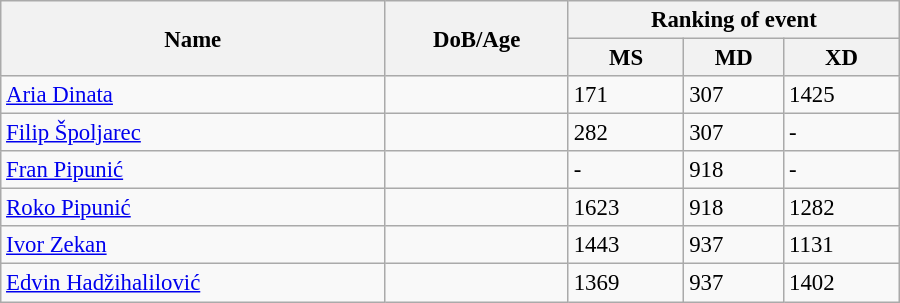<table class="wikitable" style="width:600px; font-size:95%;">
<tr>
<th rowspan="2" align="left">Name</th>
<th rowspan="2" align="left">DoB/Age</th>
<th colspan="3" align="center">Ranking of event</th>
</tr>
<tr>
<th align="center">MS</th>
<th>MD</th>
<th align="center">XD</th>
</tr>
<tr>
<td><a href='#'>Aria Dinata</a></td>
<td></td>
<td>171</td>
<td>307</td>
<td>1425</td>
</tr>
<tr>
<td><a href='#'>Filip Špoljarec</a></td>
<td></td>
<td>282</td>
<td>307</td>
<td>-</td>
</tr>
<tr>
<td><a href='#'>Fran Pipunić</a></td>
<td></td>
<td>-</td>
<td>918</td>
<td>-</td>
</tr>
<tr>
<td><a href='#'>Roko Pipunić</a></td>
<td></td>
<td>1623</td>
<td>918</td>
<td>1282</td>
</tr>
<tr>
<td><a href='#'>Ivor Zekan</a></td>
<td></td>
<td>1443</td>
<td>937</td>
<td>1131</td>
</tr>
<tr>
<td><a href='#'>Edvin Hadžihalilović</a></td>
<td></td>
<td>1369</td>
<td>937</td>
<td>1402</td>
</tr>
</table>
